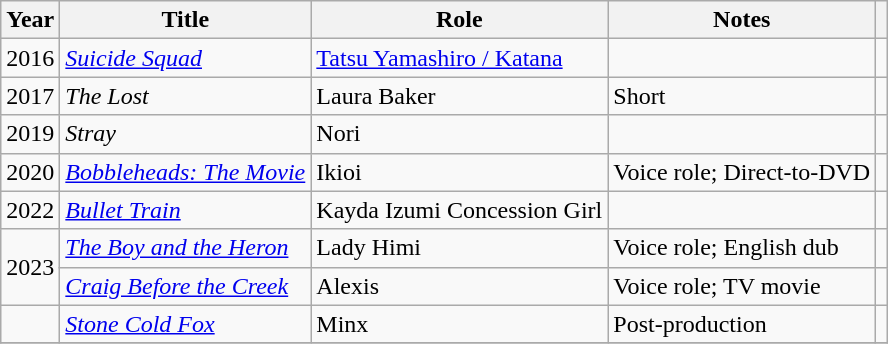<table class="wikitable sortable">
<tr>
<th>Year</th>
<th>Title</th>
<th>Role</th>
<th class="unsortable">Notes</th>
<th class="unsortable"></th>
</tr>
<tr>
<td>2016</td>
<td><em><a href='#'>Suicide Squad</a></em></td>
<td><a href='#'>Tatsu Yamashiro / Katana</a></td>
<td></td>
<td></td>
</tr>
<tr>
<td>2017</td>
<td><em>The Lost</em></td>
<td>Laura Baker</td>
<td>Short</td>
<td></td>
</tr>
<tr>
<td>2019</td>
<td><em>Stray</em></td>
<td>Nori</td>
<td></td>
<td></td>
</tr>
<tr>
<td>2020</td>
<td><em><a href='#'>Bobbleheads: The Movie</a></em></td>
<td>Ikioi</td>
<td>Voice role; Direct-to-DVD</td>
<td></td>
</tr>
<tr>
<td>2022</td>
<td><em><a href='#'>Bullet Train</a></em></td>
<td>Kayda Izumi Concession Girl</td>
<td></td>
<td></td>
</tr>
<tr>
<td rowspan=2>2023</td>
<td><em><a href='#'>The Boy and the Heron</a></em></td>
<td>Lady Himi</td>
<td>Voice role; English dub</td>
<td></td>
</tr>
<tr>
<td><em><a href='#'>Craig Before the Creek</a></em></td>
<td>Alexis</td>
<td>Voice role; TV movie</td>
<td></td>
</tr>
<tr>
<td></td>
<td><em><a href='#'>Stone Cold Fox</a></em></td>
<td>Minx</td>
<td>Post-production</td>
<td></td>
</tr>
<tr>
</tr>
</table>
